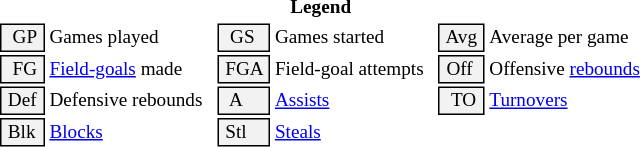<table class="toccolours" style="font-size: 80%; white-space: nowrap;">
<tr>
<th colspan="6" style=>Legend</th>
</tr>
<tr>
<td style="background:#f2f2f2; border:1px solid black;">  GP </td>
<td>Games played</td>
<td style="background:#f2f2f2; border:1px solid black;">  GS </td>
<td>Games started</td>
<td style="background:#f2f2f2; border:1px solid black;"> Avg </td>
<td>Average per game</td>
</tr>
<tr>
<td style="background:#f2f2f2; border:1px solid black;">  FG </td>
<td style="padding-right: 8px"><a href='#'>Field-goals</a> made</td>
<td style="background:#f2f2f2; border:1px solid black;"> FGA </td>
<td style="padding-right: 8px">Field-goal attempts</td>
<td style="background:#f2f2f2; border:1px solid black;"> Off </td>
<td>Offensive <a href='#'>rebounds</a></td>
</tr>
<tr>
<td style="background:#f2f2f2; border:1px solid black;"> Def </td>
<td style="padding-right: 8px">Defensive rebounds</td>
<td style="background:#f2f2f2; border:1px solid black;">  A </td>
<td style="padding-right: 8px"><a href='#'>Assists</a></td>
<td style="background:#f2f2f2; border:1px solid black;">  TO</td>
<td><a href='#'>Turnovers</a></td>
</tr>
<tr>
<td style="background:#f2f2f2; border:1px solid black;"> Blk </td>
<td><a href='#'>Blocks</a></td>
<td style="background:#f2f2f2; border:1px solid black;"> Stl </td>
<td><a href='#'>Steals</a></td>
</tr>
</table>
